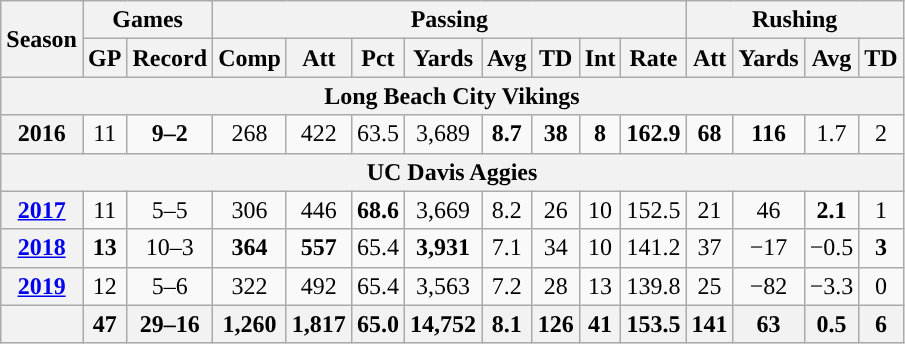<table class="wikitable" style="text-align:center;">
<tr>
<th rowspan="2">Season</th>
<th colspan="2">Games</th>
<th colspan="8">Passing</th>
<th colspan="4">Rushing</th>
</tr>
<tr>
<th>GP</th>
<th>Record</th>
<th>Comp</th>
<th>Att</th>
<th>Pct</th>
<th>Yards</th>
<th>Avg</th>
<th>TD</th>
<th>Int</th>
<th>Rate</th>
<th>Att</th>
<th>Yards</th>
<th>Avg</th>
<th>TD</th>
</tr>
<tr>
<th colspan="16">Long Beach City Vikings</th>
</tr>
<tr>
<th>2016</th>
<td>11</td>
<td><strong>9–2</strong></td>
<td>268</td>
<td>422</td>
<td>63.5</td>
<td>3,689</td>
<td><strong>8.7</strong></td>
<td><strong>38</strong></td>
<td><strong>8</strong></td>
<td><strong>162.9</strong></td>
<td><strong>68</strong></td>
<td><strong>116</strong></td>
<td>1.7</td>
<td>2</td>
</tr>
<tr>
<th colspan="16">UC Davis Aggies</th>
</tr>
<tr>
<th><a href='#'>2017</a></th>
<td>11</td>
<td>5–5</td>
<td>306</td>
<td>446</td>
<td><strong>68.6</strong></td>
<td>3,669</td>
<td>8.2</td>
<td>26</td>
<td>10</td>
<td>152.5</td>
<td>21</td>
<td>46</td>
<td><strong>2.1</strong></td>
<td>1</td>
</tr>
<tr>
<th><a href='#'>2018</a></th>
<td><strong>13</strong></td>
<td>10–3</td>
<td><strong>364</strong></td>
<td><strong>557</strong></td>
<td>65.4</td>
<td><strong>3,931</strong></td>
<td>7.1</td>
<td>34</td>
<td>10</td>
<td>141.2</td>
<td>37</td>
<td>−17</td>
<td>−0.5</td>
<td><strong>3</strong></td>
</tr>
<tr>
<th><a href='#'>2019</a></th>
<td>12</td>
<td>5–6</td>
<td>322</td>
<td>492</td>
<td>65.4</td>
<td>3,563</td>
<td>7.2</td>
<td>28</td>
<td>13</td>
<td>139.8</td>
<td>25</td>
<td>−82</td>
<td>−3.3</td>
<td>0</td>
</tr>
<tr>
<th></th>
<th>47</th>
<th>29–16</th>
<th>1,260</th>
<th>1,817</th>
<th>65.0</th>
<th>14,752</th>
<th>8.1</th>
<th>126</th>
<th>41</th>
<th>153.5</th>
<th>141</th>
<th>63</th>
<th>0.5</th>
<th>6</th>
</tr>
</table>
